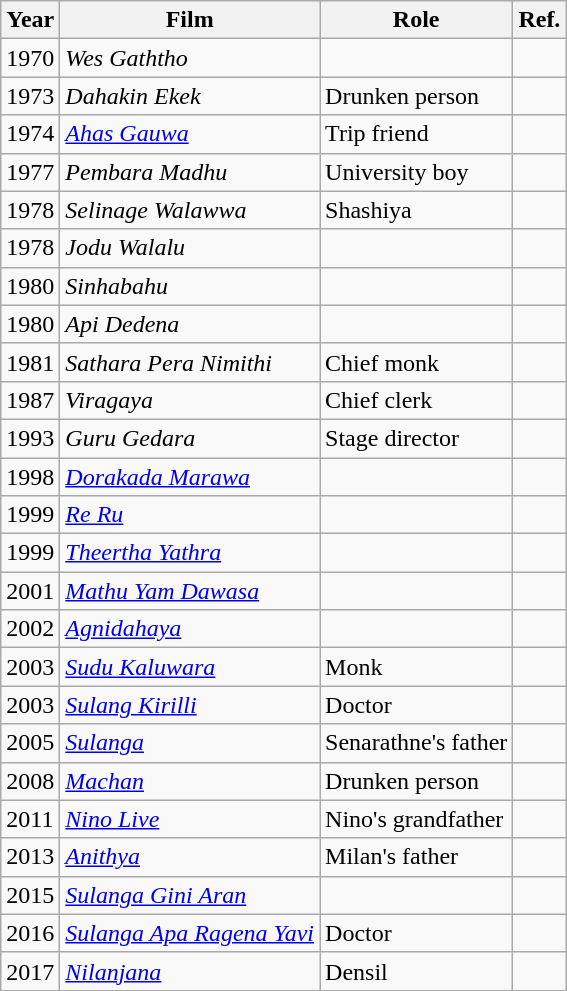<table class="wikitable">
<tr>
<th>Year</th>
<th>Film</th>
<th>Role</th>
<th>Ref.</th>
</tr>
<tr>
<td>1970</td>
<td><em>Wes Gaththo</em></td>
<td></td>
<td></td>
</tr>
<tr>
<td>1973</td>
<td><em>Dahakin Ekek</em></td>
<td>Drunken person</td>
<td></td>
</tr>
<tr>
<td>1974</td>
<td><em><a href='#'>Ahas Gauwa</a></em></td>
<td>Trip friend</td>
<td></td>
</tr>
<tr>
<td>1977</td>
<td><em>Pembara Madhu</em></td>
<td>University boy</td>
<td></td>
</tr>
<tr>
<td>1978</td>
<td><em>Selinage Walawwa</em></td>
<td>Shashiya</td>
<td></td>
</tr>
<tr>
<td>1978</td>
<td><em>Jodu Walalu</em></td>
<td></td>
<td></td>
</tr>
<tr>
<td>1980</td>
<td><em>Sinhabahu</em></td>
<td></td>
<td></td>
</tr>
<tr>
<td>1980</td>
<td><em>Api Dedena</em></td>
<td></td>
<td></td>
</tr>
<tr>
<td>1981</td>
<td><em>Sathara Pera Nimithi</em></td>
<td>Chief monk</td>
<td></td>
</tr>
<tr>
<td>1987</td>
<td><em>Viragaya</em></td>
<td>Chief clerk</td>
<td></td>
</tr>
<tr>
<td>1993</td>
<td><em>Guru Gedara</em></td>
<td>Stage director</td>
<td></td>
</tr>
<tr>
<td>1998</td>
<td><em><a href='#'>Dorakada Marawa</a></em></td>
<td></td>
<td></td>
</tr>
<tr>
<td>1999</td>
<td><em><a href='#'>Re Ru</a></em></td>
<td></td>
<td></td>
</tr>
<tr>
<td>1999</td>
<td><em><a href='#'>Theertha Yathra</a></em></td>
<td></td>
<td></td>
</tr>
<tr>
<td>2001</td>
<td><em><a href='#'>Mathu Yam Dawasa</a></em></td>
<td></td>
<td></td>
</tr>
<tr>
<td>2002</td>
<td><em><a href='#'>Agnidahaya</a></em></td>
<td></td>
<td></td>
</tr>
<tr>
<td>2003</td>
<td><em><a href='#'>Sudu Kaluwara</a></em></td>
<td>Monk</td>
<td></td>
</tr>
<tr>
<td>2003</td>
<td><em><a href='#'>Sulang Kirilli</a></em></td>
<td>Doctor</td>
<td></td>
</tr>
<tr>
<td>2005</td>
<td><em><a href='#'>Sulanga</a></em></td>
<td>Senarathne's father</td>
<td></td>
</tr>
<tr>
<td>2008</td>
<td><em><a href='#'>Machan</a></em></td>
<td>Drunken person</td>
<td></td>
</tr>
<tr>
<td>2011</td>
<td><em><a href='#'>Nino Live</a></em></td>
<td>Nino's grandfather</td>
<td></td>
</tr>
<tr>
<td>2013</td>
<td><em><a href='#'>Anithya</a></em></td>
<td>Milan's father</td>
<td></td>
</tr>
<tr>
<td>2015</td>
<td><em><a href='#'>Sulanga Gini Aran</a></em></td>
<td></td>
<td></td>
</tr>
<tr>
<td>2016</td>
<td><em><a href='#'>Sulanga Apa Ragena Yavi</a></em></td>
<td>Doctor</td>
<td></td>
</tr>
<tr>
<td>2017</td>
<td><em><a href='#'>Nilanjana</a></em></td>
<td>Densil</td>
<td></td>
</tr>
</table>
